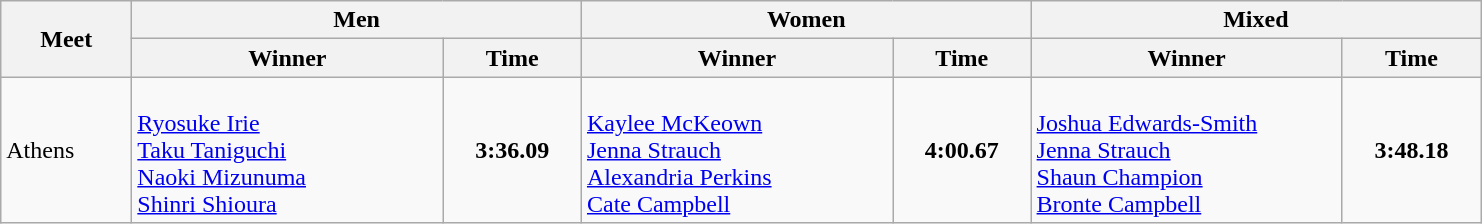<table class="wikitable">
<tr>
<th width=80 rowspan=2>Meet</th>
<th colspan=2>Men</th>
<th colspan=2>Women</th>
<th colspan=2>Mixed</th>
</tr>
<tr>
<th width=200>Winner</th>
<th width=85>Time</th>
<th width=200>Winner</th>
<th width=85>Time</th>
<th width=200>Winner</th>
<th width=85>Time</th>
</tr>
<tr>
<td>Athens</td>
<td><br><a href='#'>Ryosuke Irie</a><br><a href='#'>Taku Taniguchi</a><br><a href='#'>Naoki Mizunuma</a><br><a href='#'>Shinri Shioura</a></td>
<td align=center><strong>3:36.09</strong></td>
<td><br><a href='#'>Kaylee McKeown</a><br><a href='#'>Jenna Strauch</a><br><a href='#'>Alexandria Perkins</a><br><a href='#'>Cate Campbell</a></td>
<td align=center><strong>4:00.67</strong></td>
<td><br><a href='#'>Joshua Edwards-Smith</a><br><a href='#'>Jenna Strauch</a><br><a href='#'>Shaun Champion</a><br><a href='#'>Bronte Campbell</a></td>
<td align=center><strong>3:48.18</strong></td>
</tr>
</table>
